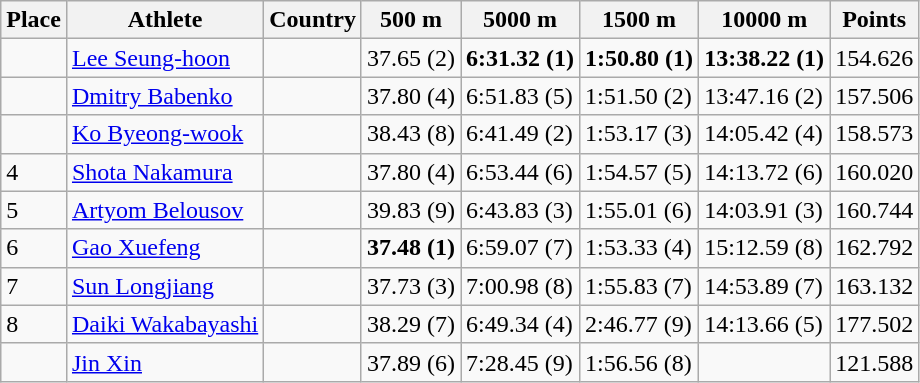<table class="wikitable">
<tr>
<th>Place</th>
<th>Athlete</th>
<th>Country</th>
<th>500 m</th>
<th>5000 m</th>
<th>1500 m</th>
<th>10000 m</th>
<th>Points</th>
</tr>
<tr>
<td></td>
<td><a href='#'>Lee Seung-hoon</a></td>
<td></td>
<td>37.65 (2)</td>
<td><strong>6:31.32 (1)</strong></td>
<td><strong>1:50.80 (1)</strong></td>
<td><strong>13:38.22 (1)</strong></td>
<td>154.626</td>
</tr>
<tr>
<td></td>
<td><a href='#'>Dmitry Babenko</a></td>
<td></td>
<td>37.80 (4)</td>
<td>6:51.83 (5)</td>
<td>1:51.50 (2)</td>
<td>13:47.16 (2)</td>
<td>157.506</td>
</tr>
<tr>
<td></td>
<td><a href='#'>Ko Byeong-wook</a></td>
<td></td>
<td>38.43 (8)</td>
<td>6:41.49 (2)</td>
<td>1:53.17 (3)</td>
<td>14:05.42 (4)</td>
<td>158.573</td>
</tr>
<tr>
<td>4</td>
<td><a href='#'>Shota Nakamura</a></td>
<td></td>
<td>37.80 (4)</td>
<td>6:53.44 (6)</td>
<td>1:54.57 (5)</td>
<td>14:13.72 (6)</td>
<td>160.020</td>
</tr>
<tr>
<td>5</td>
<td><a href='#'>Artyom Belousov</a></td>
<td></td>
<td>39.83 (9)</td>
<td>6:43.83 (3)</td>
<td>1:55.01 (6)</td>
<td>14:03.91 (3)</td>
<td>160.744</td>
</tr>
<tr>
<td>6</td>
<td><a href='#'>Gao Xuefeng</a></td>
<td></td>
<td><strong>37.48 (1)</strong></td>
<td>6:59.07 (7)</td>
<td>1:53.33 (4)</td>
<td>15:12.59 (8)</td>
<td>162.792</td>
</tr>
<tr>
<td>7</td>
<td><a href='#'>Sun Longjiang</a></td>
<td></td>
<td>37.73 (3)</td>
<td>7:00.98 (8)</td>
<td>1:55.83 (7)</td>
<td>14:53.89 (7)</td>
<td>163.132</td>
</tr>
<tr>
<td>8</td>
<td><a href='#'>Daiki Wakabayashi</a></td>
<td></td>
<td>38.29 (7)</td>
<td>6:49.34 (4)</td>
<td>2:46.77 (9)</td>
<td>14:13.66 (5)</td>
<td>177.502</td>
</tr>
<tr>
<td></td>
<td><a href='#'>Jin Xin</a></td>
<td></td>
<td>37.89 (6)</td>
<td>7:28.45 (9)</td>
<td>1:56.56 (8)</td>
<td></td>
<td>121.588</td>
</tr>
</table>
